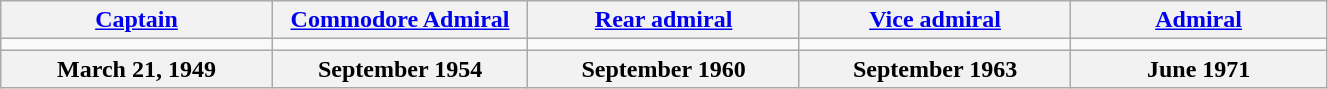<table class="wikitable" width="70%">
<tr>
<th><a href='#'>Captain</a></th>
<th><a href='#'>Commodore Admiral</a></th>
<th><a href='#'>Rear admiral</a></th>
<th><a href='#'>Vice admiral</a></th>
<th><a href='#'>Admiral</a></th>
</tr>
<tr>
<td align="center" width="17%"></td>
<td align="center" width="16%"></td>
<td align="center" width="17%"></td>
<td align="center" width="17%"></td>
<td align="center" width="16%"></td>
</tr>
<tr>
<th>March 21, 1949</th>
<th>September 1954</th>
<th>September 1960</th>
<th>September 1963</th>
<th>June 1971</th>
</tr>
</table>
